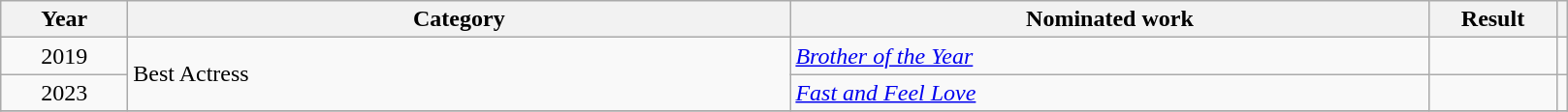<table class=wikitable>
<tr>
<th scope="col" style="width:5em;">Year</th>
<th scope="col" style="width:28em;">Category</th>
<th scope="col" style="width:27em;">Nominated work</th>
<th scope="col" style="width:5em;">Result</th>
<th scope="col" class="unsortable"></th>
</tr>
<tr>
<td style="text-align:center;">2019</td>
<td rowspan="2">Best Actress</td>
<td><em><a href='#'>Brother of the Year</a></em></td>
<td></td>
<td style="text-align:center"></td>
</tr>
<tr>
<td style="text-align:center;">2023</td>
<td><em><a href='#'>Fast and Feel Love</a></em></td>
<td></td>
<td style="text-align:center"></td>
</tr>
<tr>
</tr>
</table>
